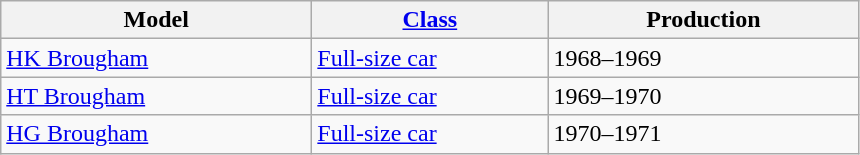<table class="wikitable">
<tr>
<th style="width:200px;">Model</th>
<th style="width:150px;"><a href='#'>Class</a></th>
<th style="width:200px;">Production</th>
</tr>
<tr>
<td valign="top"><a href='#'>HK Brougham</a></td>
<td valign="top"><a href='#'>Full-size car</a></td>
<td valign="top">1968–1969</td>
</tr>
<tr>
<td valign="top"><a href='#'>HT Brougham</a></td>
<td valign="top"><a href='#'>Full-size car</a></td>
<td valign="top">1969–1970</td>
</tr>
<tr>
<td valign="top"><a href='#'>HG Brougham</a></td>
<td valign="top"><a href='#'>Full-size car</a></td>
<td valign="top">1970–1971</td>
</tr>
</table>
